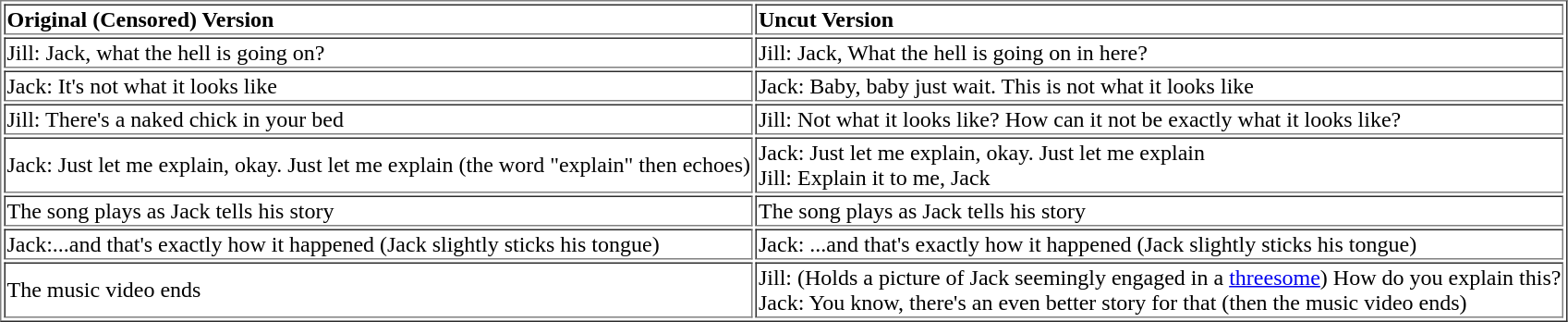<table border="1">
<tr>
<td><strong> Original (Censored) Version</strong></td>
<td><strong>Uncut Version</strong></td>
</tr>
<tr>
<td>Jill: Jack, what the hell is going on?</td>
<td>Jill: Jack, What the hell is going on in here?</td>
</tr>
<tr>
<td>Jack: It's not what it looks like</td>
<td>Jack: Baby, baby just wait. This is not what it looks like</td>
</tr>
<tr>
<td>Jill: There's a naked chick in your bed</td>
<td>Jill: Not what it looks like? How can it not be exactly what it looks like?</td>
</tr>
<tr>
<td>Jack: Just let me explain, okay. Just let me explain (the word "explain" then echoes)</td>
<td>Jack: Just let me explain, okay. Just let me explain<br>Jill: Explain it to me, Jack</td>
</tr>
<tr>
<td>The song plays as Jack tells his story</td>
<td>The song plays as Jack tells his story</td>
</tr>
<tr>
<td>Jack:...and that's exactly how it happened (Jack slightly sticks his tongue)</td>
<td>Jack: ...and that's exactly how it happened (Jack slightly sticks his tongue)</td>
</tr>
<tr>
<td>The music video ends</td>
<td>Jill: (Holds a picture of Jack seemingly engaged in a <a href='#'>threesome</a>) How do you explain this?<br>Jack: You know, there's an even better story for that (then the music video ends)</td>
</tr>
</table>
